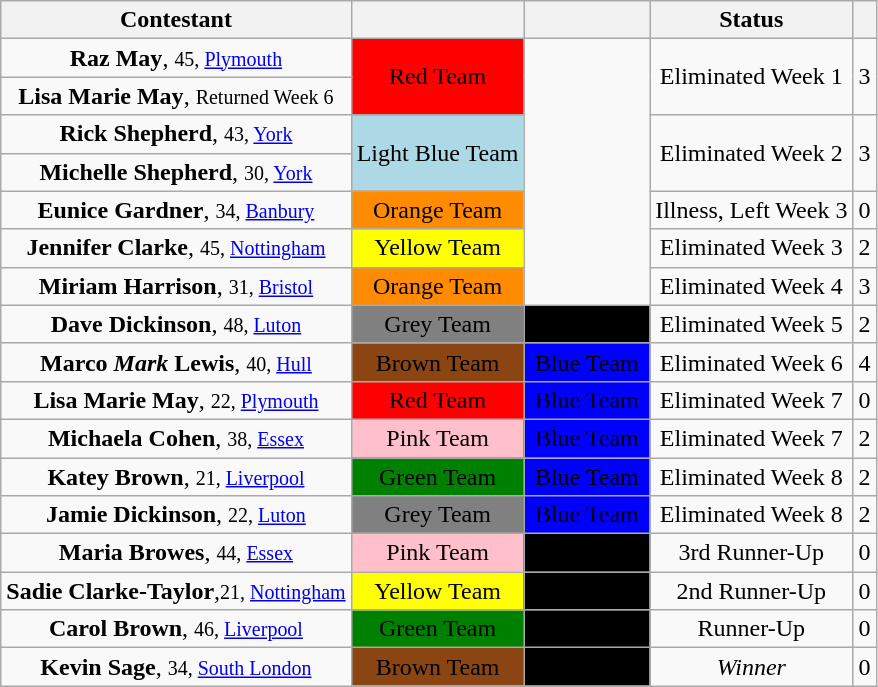<table class="wikitable" style="text-align:center" align="center">
<tr>
<th>Contestant</th>
<th></th>
<th></th>
<th>Status</th>
<th></th>
</tr>
<tr>
<td align="center"><strong>Raz May</strong>, <small>45, <a href='#'>Plymouth</a></small></td>
<td bgcolor="Red" rowspan=2><span>Red Team</span></td>
<td rowspan="7"></td>
<td rowspan=2>Eliminated Week 1</td>
<td rowspan=2>3</td>
</tr>
<tr>
<td align="center"><strong>Lisa Marie May</strong>, <small>Returned Week 6</small></td>
</tr>
<tr>
<td align="center"><strong>Rick Shepherd</strong>, <small>43, <a href='#'>York</a></small></td>
<td bgcolor="lightblue" rowspan=2>Light Blue Team</td>
<td rowspan=2>Eliminated Week 2</td>
<td rowspan=2>3</td>
</tr>
<tr>
<td align="center"><strong>Michelle Shepherd</strong>, <small>30, <a href='#'>York</a></small></td>
</tr>
<tr>
<td align="center"><strong>Eunice Gardner</strong>, <small>34, <a href='#'>Banbury</a></small></td>
<td bgcolor="darkorange">Orange Team</td>
<td>Illness, Left Week 3</td>
<td>0</td>
</tr>
<tr>
<td align="center"><strong>Jennifer Clarke</strong>, <small>45, <a href='#'>Nottingham</a></small></td>
<td bgcolor="yellow"><span>Yellow Team</span></td>
<td>Eliminated Week 3</td>
<td>2</td>
</tr>
<tr>
<td align="center"><strong>Miriam Harrison</strong>, <small>31, <a href='#'>Bristol</a></small></td>
<td bgcolor="darkorange">Orange Team</td>
<td>Eliminated Week 4</td>
<td>3</td>
</tr>
<tr>
<td align="center"><strong>Dave Dickinson</strong>, <small>48, <a href='#'>Luton</a></small></td>
<td bgcolor="gray"><span>Grey Team</span></td>
<td bgcolor="Black"><span>Black Team</span></td>
<td>Eliminated Week 5</td>
<td>2</td>
</tr>
<tr>
<td align="center"><strong>Marco <em>Mark</em> Lewis</strong>, <small>40, <a href='#'>Hull</a></small></td>
<td bgcolor="saddlebrown" rowspan=1><span>Brown Team</span></td>
<td bgcolor="Blue"><span>Blue Team</span></td>
<td>Eliminated Week 6</td>
<td>4</td>
</tr>
<tr>
<td align="center"><strong>Lisa Marie May</strong>, <small>22, <a href='#'>Plymouth</a></small></td>
<td bgcolor="Red"><span>Red Team</span></td>
<td bgcolor="Blue"><span>Blue Team</span></td>
<td>Eliminated Week 7</td>
<td>0</td>
</tr>
<tr>
<td align="center"><strong>Michaela Cohen</strong>, <small>38, <a href='#'>Essex</a></small></td>
<td bgcolor="pink"><span>Pink Team</span></td>
<td bgcolor="Blue"><span>Blue Team</span></td>
<td>Eliminated Week 7</td>
<td>2</td>
</tr>
<tr>
<td align="center"><strong>Katey Brown</strong>, <small>21, <a href='#'>Liverpool</a></small></td>
<td bgcolor="green"><span>Green Team</span></td>
<td bgcolor="Blue"><span>Blue Team</span></td>
<td>Eliminated Week 8</td>
<td>2</td>
</tr>
<tr>
<td align="center"><strong>Jamie Dickinson</strong>, <small>22, <a href='#'>Luton</a></small></td>
<td bgcolor="gray"><span>Grey Team</span></td>
<td bgcolor="Blue"><span>Blue Team</span></td>
<td>Eliminated Week 8</td>
<td>2</td>
</tr>
<tr>
<td align="center"><strong>Maria Browes</strong>, <small>44, <a href='#'>Essex</a></small></td>
<td bgcolor="pink"><span>Pink Team</span></td>
<td bgcolor="Black"><span>Black Team</span></td>
<td>3rd Runner-Up</td>
<td>0</td>
</tr>
<tr>
<td align="center"><strong>Sadie Clarke-Taylor</strong>,<small>21, <a href='#'>Nottingham</a></small></td>
<td bgcolor="yellow"><span>Yellow Team</span></td>
<td bgcolor="Black"><span>Black Team</span></td>
<td>2nd Runner-Up</td>
<td>0</td>
</tr>
<tr>
<td align="center"><strong>Carol Brown</strong>, <small>46, <a href='#'>Liverpool</a></small></td>
<td bgcolor="green"><span>Green Team</span></td>
<td bgcolor="Black"><span>Black Team</span></td>
<td>Runner-Up</td>
<td>0</td>
</tr>
<tr>
<td align="center"><strong>Kevin Sage</strong>, <small>34, <a href='#'>South London</a></small></td>
<td bgcolor="saddlebrown" rowspan=1><span>Brown Team</span></td>
<td bgcolor="Black"><span>Black Team</span></td>
<td><em>Winner</em></td>
<td>0</td>
</tr>
</table>
